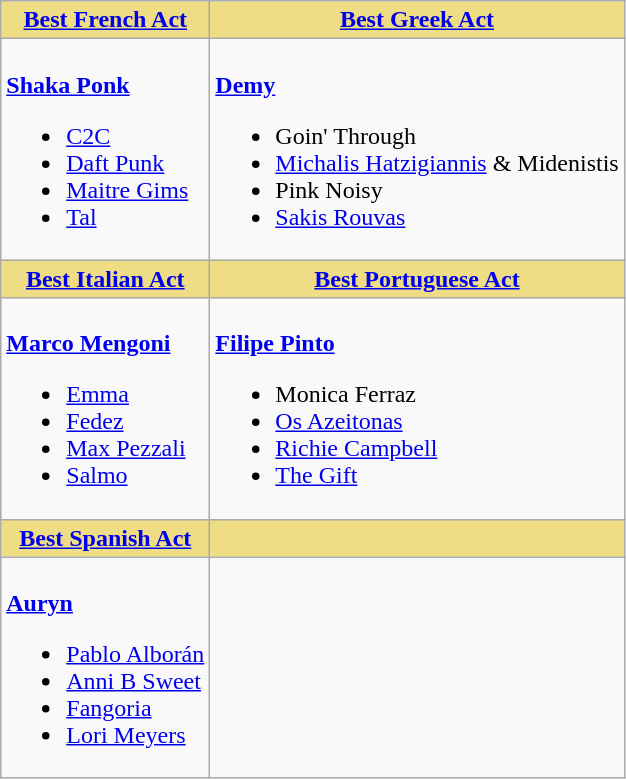<table class=wikitable style="width=100%">
<tr>
<th style="background:#EEDD85; width=50%"><a href='#'>Best French Act</a></th>
<th style="background:#EEDD85; width=50%"><a href='#'>Best Greek Act</a></th>
</tr>
<tr>
<td valign="top"><br><strong><a href='#'>Shaka Ponk</a></strong><ul><li><a href='#'>C2C</a></li><li><a href='#'>Daft Punk</a></li><li><a href='#'>Maitre Gims</a></li><li><a href='#'>Tal</a></li></ul></td>
<td valign="top"><br><strong><a href='#'>Demy</a></strong><ul><li>Goin' Through</li><li><a href='#'>Michalis Hatzigiannis</a> & Midenistis</li><li>Pink Noisy</li><li><a href='#'>Sakis Rouvas</a></li></ul></td>
</tr>
<tr>
<th style="background:#EEDD85; width=50%"><a href='#'>Best Italian Act</a></th>
<th style="background:#EEDD85; width=50%"><a href='#'>Best Portuguese Act</a></th>
</tr>
<tr>
<td valign="top"><br><strong><a href='#'>Marco Mengoni</a></strong><ul><li><a href='#'>Emma</a></li><li><a href='#'>Fedez</a></li><li><a href='#'>Max Pezzali</a></li><li><a href='#'>Salmo</a></li></ul></td>
<td valign="top"><br><strong><a href='#'>Filipe Pinto</a></strong><ul><li>Monica Ferraz</li><li><a href='#'>Os Azeitonas</a></li><li><a href='#'>Richie Campbell</a></li><li><a href='#'>The Gift</a></li></ul></td>
</tr>
<tr>
<th style="background:#EEDD85; width=50%"><a href='#'>Best Spanish Act</a></th>
<th style="background:#EEDD85; width=50%"></th>
</tr>
<tr>
<td valign="top"><br><strong><a href='#'>Auryn</a></strong><ul><li><a href='#'>Pablo Alborán</a></li><li><a href='#'>Anni B Sweet</a></li><li><a href='#'>Fangoria</a></li><li><a href='#'>Lori Meyers</a></li></ul></td>
<td valign="top"></td>
</tr>
</table>
